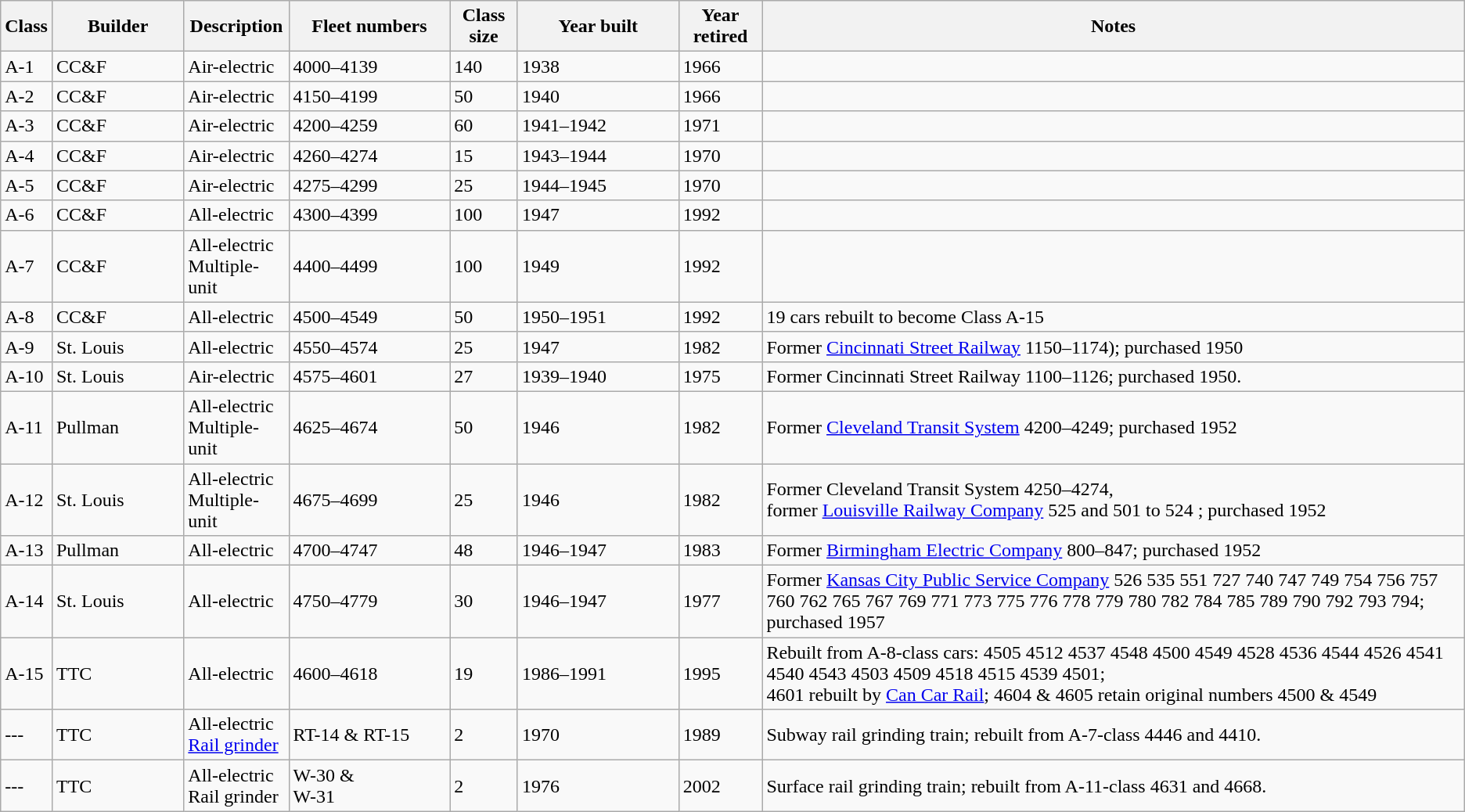<table class="wikitable sortable">
<tr>
<th>Class</th>
<th width=9%>Builder</th>
<th>Description</th>
<th width=11%>Fleet numbers</th>
<th>Class size</th>
<th width=11%>Year built</th>
<th>Year retired</th>
<th class="unsortable">Notes</th>
</tr>
<tr>
<td>A-1</td>
<td>CC&F</td>
<td>Air-electric</td>
<td>4000–4139</td>
<td>140</td>
<td>1938</td>
<td>1966</td>
<td></td>
</tr>
<tr>
<td>A-2</td>
<td>CC&F</td>
<td>Air-electric</td>
<td>4150–4199</td>
<td>50</td>
<td>1940</td>
<td>1966</td>
<td></td>
</tr>
<tr>
<td>A-3</td>
<td>CC&F</td>
<td>Air-electric</td>
<td>4200–4259</td>
<td>60</td>
<td>1941–1942</td>
<td>1971</td>
<td></td>
</tr>
<tr>
<td>A-4</td>
<td>CC&F</td>
<td>Air-electric</td>
<td>4260–4274</td>
<td>15</td>
<td>1943–1944</td>
<td>1970</td>
<td></td>
</tr>
<tr>
<td>A-5</td>
<td>CC&F</td>
<td>Air-electric</td>
<td>4275–4299</td>
<td>25</td>
<td>1944–1945</td>
<td>1970</td>
<td></td>
</tr>
<tr>
<td>A-6</td>
<td>CC&F</td>
<td>All-electric</td>
<td>4300–4399</td>
<td>100</td>
<td>1947</td>
<td>1992</td>
<td></td>
</tr>
<tr>
<td>A-7</td>
<td>CC&F</td>
<td>All-electric<br>Multiple-unit</td>
<td>4400–4499</td>
<td>100</td>
<td>1949</td>
<td>1992</td>
<td></td>
</tr>
<tr>
<td>A-8</td>
<td>CC&F</td>
<td>All-electric</td>
<td>4500–4549</td>
<td>50</td>
<td>1950–1951</td>
<td>1992</td>
<td>19 cars rebuilt to become Class A-15</td>
</tr>
<tr>
<td>A-9</td>
<td>St. Louis</td>
<td>All-electric</td>
<td>4550–4574</td>
<td>25</td>
<td>1947</td>
<td>1982</td>
<td>Former <a href='#'>Cincinnati Street Railway</a> 1150–1174); purchased 1950</td>
</tr>
<tr>
<td>A-10</td>
<td>St. Louis</td>
<td>Air-electric</td>
<td>4575–4601</td>
<td>27</td>
<td>1939–1940</td>
<td>1975</td>
<td>Former Cincinnati Street Railway 1100–1126; purchased 1950.</td>
</tr>
<tr>
<td>A-11</td>
<td>Pullman</td>
<td>All-electric<br>Multiple-unit</td>
<td>4625–4674</td>
<td>50</td>
<td>1946</td>
<td>1982</td>
<td>Former <a href='#'>Cleveland Transit System</a> 4200–4249; purchased 1952</td>
</tr>
<tr>
<td>A-12</td>
<td>St. Louis</td>
<td>All-electric<br>Multiple-unit</td>
<td>4675–4699</td>
<td>25</td>
<td>1946</td>
<td>1982</td>
<td>Former Cleveland Transit System 4250–4274,<br>former <a href='#'>Louisville Railway Company</a> 525 and 501 to 524 ; purchased 1952</td>
</tr>
<tr>
<td>A-13</td>
<td>Pullman</td>
<td>All-electric</td>
<td>4700–4747</td>
<td>48</td>
<td>1946–1947</td>
<td>1983</td>
<td>Former <a href='#'>Birmingham Electric Company</a> 800–847; purchased 1952</td>
</tr>
<tr>
<td>A-14</td>
<td>St. Louis</td>
<td>All-electric</td>
<td>4750–4779</td>
<td>30</td>
<td>1946–1947</td>
<td>1977</td>
<td>Former <a href='#'>Kansas City Public Service Company</a> 526 535 551 727 740 747 749 754 756 757 760 762 765 767 769 771 773 775 776 778 779 780 782 784 785 789 790 792 793 794;<br>purchased 1957</td>
</tr>
<tr>
<td>A-15</td>
<td>TTC</td>
<td>All-electric</td>
<td>4600–4618</td>
<td>19</td>
<td>1986–1991</td>
<td>1995</td>
<td>Rebuilt from A-8-class cars: 4505 4512 4537 4548 4500 4549 4528 4536 4544 4526 4541 4540 4543 4503 4509 4518 4515 4539 4501;<br>4601 rebuilt by <a href='#'>Can Car Rail</a>; 4604 & 4605 retain original numbers 4500 & 4549</td>
</tr>
<tr>
<td>---</td>
<td>TTC</td>
<td>All-electric<br><a href='#'>Rail grinder</a></td>
<td>RT-14 & RT-15</td>
<td>2</td>
<td>1970</td>
<td>1989</td>
<td>Subway rail grinding train; rebuilt from A-7-class 4446 and 4410.</td>
</tr>
<tr>
<td>---</td>
<td>TTC</td>
<td>All-electric<br>Rail grinder</td>
<td>W-30 &<br>W-31</td>
<td>2</td>
<td>1976</td>
<td>2002</td>
<td>Surface rail grinding train; rebuilt from A-11-class 4631 and 4668.</td>
</tr>
</table>
